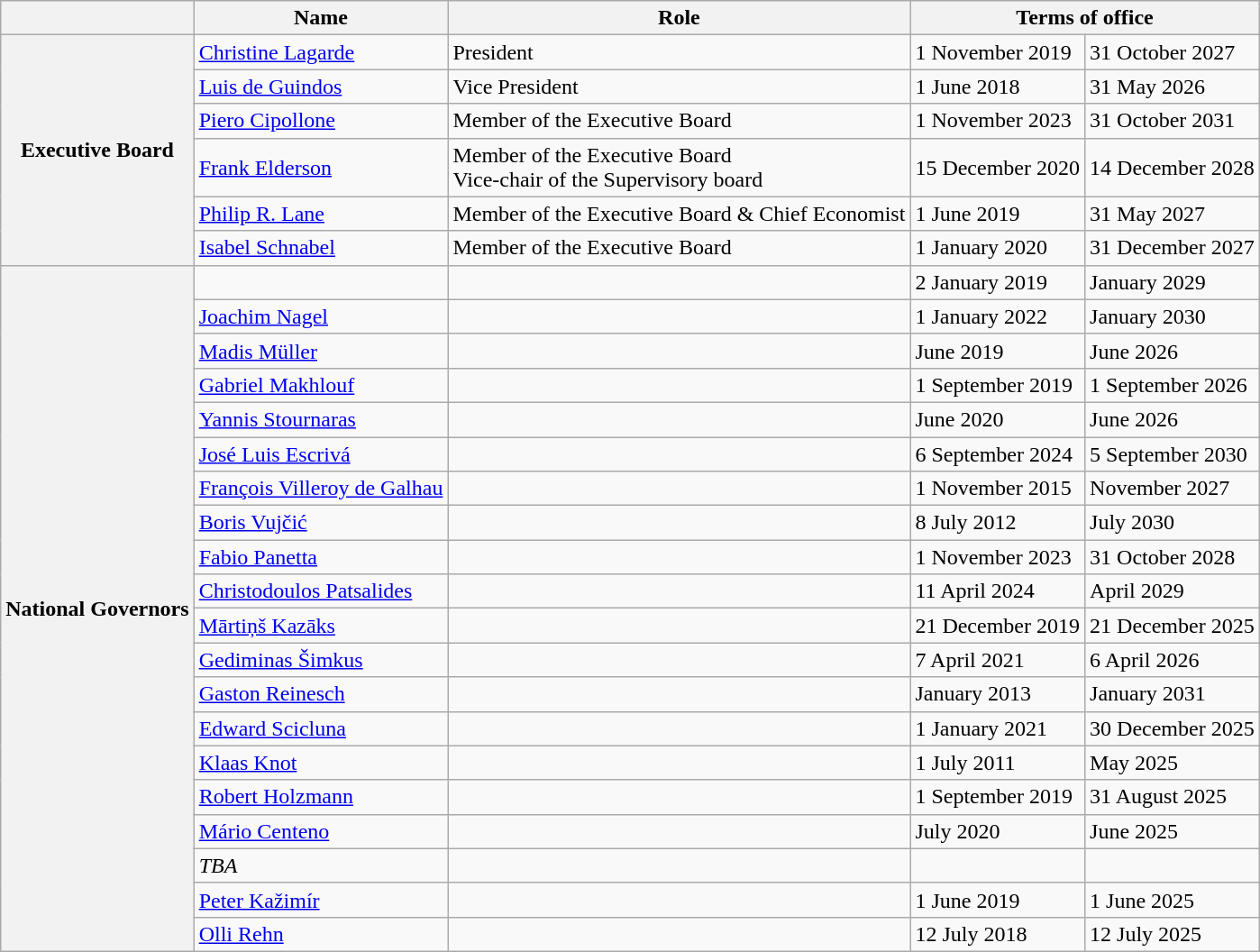<table class="wikitable">
<tr>
<th></th>
<th>Name</th>
<th>Role</th>
<th colspan="2" align="Center">Terms of office</th>
</tr>
<tr>
<th rowspan="6" align="Center">Executive Board</th>
<td> <a href='#'>Christine Lagarde</a></td>
<td>President</td>
<td>1 November 2019</td>
<td>31 October 2027</td>
</tr>
<tr>
<td> <a href='#'>Luis de Guindos</a></td>
<td>Vice President</td>
<td>1 June 2018</td>
<td>31 May 2026</td>
</tr>
<tr>
<td> <a href='#'>Piero Cipollone</a></td>
<td>Member of the Executive Board</td>
<td>1 November 2023</td>
<td>31 October 2031</td>
</tr>
<tr>
<td> <a href='#'>Frank Elderson</a></td>
<td>Member of the Executive Board<br>Vice-chair of the Supervisory board</td>
<td>15 December 2020</td>
<td>14 December 2028</td>
</tr>
<tr>
<td> <a href='#'>Philip R. Lane</a></td>
<td>Member of the Executive Board & Chief Economist</td>
<td>1 June 2019</td>
<td>31 May 2027</td>
</tr>
<tr>
<td> <a href='#'>Isabel Schnabel</a></td>
<td>Member of the Executive Board</td>
<td>1 January 2020</td>
<td>31 December 2027</td>
</tr>
<tr>
<th rowspan="20">National Governors</th>
<td> </td>
<td></td>
<td>2 January 2019</td>
<td>January 2029</td>
</tr>
<tr>
<td> <a href='#'>Joachim Nagel</a></td>
<td></td>
<td>1 January 2022</td>
<td>January 2030</td>
</tr>
<tr>
<td> <a href='#'>Madis Müller</a></td>
<td></td>
<td>June 2019</td>
<td>June 2026</td>
</tr>
<tr>
<td> <a href='#'>Gabriel Makhlouf</a></td>
<td></td>
<td>1 September 2019</td>
<td>1 September 2026</td>
</tr>
<tr>
<td> <a href='#'>Yannis Stournaras</a></td>
<td></td>
<td>June 2020</td>
<td>June 2026</td>
</tr>
<tr>
<td> <a href='#'>José Luis Escrivá</a></td>
<td></td>
<td>6 September 2024</td>
<td>5 September 2030</td>
</tr>
<tr>
<td> <a href='#'>François Villeroy de Galhau</a></td>
<td></td>
<td>1 November 2015</td>
<td>November 2027</td>
</tr>
<tr>
<td> <a href='#'>Boris Vujčić</a></td>
<td></td>
<td>8 July 2012</td>
<td>July 2030</td>
</tr>
<tr>
<td> <a href='#'>Fabio Panetta</a></td>
<td></td>
<td>1 November 2023</td>
<td>31 October 2028</td>
</tr>
<tr>
<td>  <a href='#'>Christodoulos Patsalides</a></td>
<td></td>
<td>11 April 2024</td>
<td>April 2029</td>
</tr>
<tr>
<td> <a href='#'>Mārtiņš Kazāks</a></td>
<td></td>
<td>21 December 2019</td>
<td>21 December 2025</td>
</tr>
<tr>
<td> <a href='#'>Gediminas Šimkus</a></td>
<td></td>
<td>7 April 2021</td>
<td>6 April 2026</td>
</tr>
<tr>
<td> <a href='#'>Gaston Reinesch</a></td>
<td></td>
<td>January 2013</td>
<td>January 2031</td>
</tr>
<tr>
<td> <a href='#'>Edward Scicluna</a></td>
<td></td>
<td>1 January 2021</td>
<td>30 December 2025</td>
</tr>
<tr>
<td> <a href='#'>Klaas Knot</a></td>
<td></td>
<td>1 July 2011</td>
<td>May 2025</td>
</tr>
<tr>
<td> <a href='#'>Robert Holzmann</a></td>
<td></td>
<td>1 September 2019</td>
<td>31 August 2025</td>
</tr>
<tr>
<td> <a href='#'>Mário Centeno</a></td>
<td></td>
<td>July 2020</td>
<td>June 2025</td>
</tr>
<tr>
<td> <em>TBA</em></td>
<td></td>
<td></td>
<td></td>
</tr>
<tr>
<td> <a href='#'>Peter Kažimír</a></td>
<td></td>
<td>1 June 2019</td>
<td>1 June 2025</td>
</tr>
<tr>
<td> <a href='#'>Olli Rehn</a></td>
<td></td>
<td>12 July 2018</td>
<td>12 July 2025</td>
</tr>
</table>
